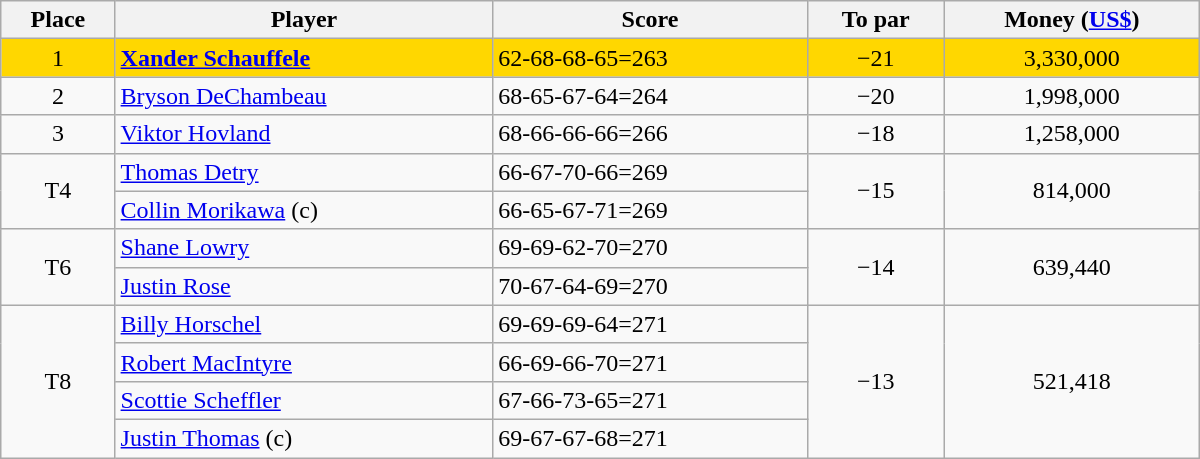<table class="wikitable" style="width:50em;margin-bottom:0;">
<tr>
<th>Place</th>
<th>Player</th>
<th>Score</th>
<th>To par</th>
<th>Money (<a href='#'>US$</a>)</th>
</tr>
<tr style="background:gold">
<td align=center>1</td>
<td> <strong><a href='#'>Xander Schauffele</a></strong></td>
<td>62-68-68-65=263</td>
<td align=center>−21</td>
<td align=center>3,330,000</td>
</tr>
<tr>
<td align=center>2</td>
<td> <a href='#'>Bryson DeChambeau</a></td>
<td>68-65-67-64=264</td>
<td align=center>−20</td>
<td align=center>1,998,000</td>
</tr>
<tr>
<td align=center>3</td>
<td> <a href='#'>Viktor Hovland</a></td>
<td>68-66-66-66=266</td>
<td align=center>−18</td>
<td align=center>1,258,000</td>
</tr>
<tr>
<td rowspan=2 align=center>T4</td>
<td> <a href='#'>Thomas Detry</a></td>
<td>66-67-70-66=269</td>
<td rowspan=2 align=center>−15</td>
<td rowspan=2 align=center>814,000</td>
</tr>
<tr>
<td> <a href='#'>Collin Morikawa</a> (c)</td>
<td>66-65-67-71=269</td>
</tr>
<tr>
<td rowspan=2 align=center>T6</td>
<td> <a href='#'>Shane Lowry</a></td>
<td>69-69-62-70=270</td>
<td rowspan=2 align=center>−14</td>
<td rowspan=2 align=center>639,440</td>
</tr>
<tr>
<td> <a href='#'>Justin Rose</a></td>
<td>70-67-64-69=270</td>
</tr>
<tr>
<td rowspan=4 align=center>T8</td>
<td> <a href='#'>Billy Horschel</a></td>
<td>69-69-69-64=271</td>
<td rowspan=4 align=center>−13</td>
<td rowspan=4 align=center>521,418</td>
</tr>
<tr>
<td> <a href='#'>Robert MacIntyre</a></td>
<td>66-69-66-70=271</td>
</tr>
<tr>
<td> <a href='#'>Scottie Scheffler</a></td>
<td>67-66-73-65=271</td>
</tr>
<tr>
<td> <a href='#'>Justin Thomas</a> (c)</td>
<td>69-67-67-68=271</td>
</tr>
</table>
